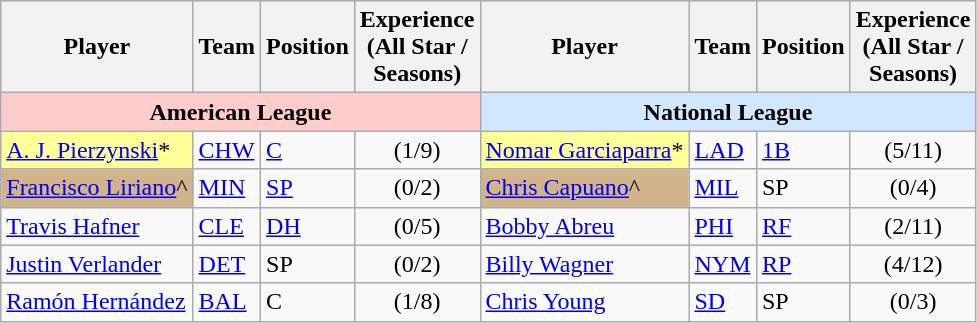<table class="wikitable">
<tr>
<th>Player</th>
<th>Team</th>
<th>Position</th>
<th>Experience<br>(All Star / <br>Seasons)</th>
<th>Player</th>
<th>Team</th>
<th>Position</th>
<th>Experience<br>(All Star / <br>Seasons)</th>
</tr>
<tr>
<th colspan=4 style="background-color:#FFCCCC">American League</th>
<th colspan=4 style="background-color:#D0E7FF">National League</th>
</tr>
<tr>
<td style="background:#FFFF99"><a href='#'>A. J. Pierzynski</a>*</td>
<td><a href='#'>CHW</a></td>
<td><a href='#'>C</a></td>
<td align="center">(1/9)</td>
<td style="background:#FFFF99"><a href='#'>Nomar Garciaparra</a>*</td>
<td><a href='#'>LAD</a></td>
<td><a href='#'>1B</a></td>
<td align="center">(5/11)</td>
</tr>
<tr>
<td style="background:tan"><a href='#'>Francisco Liriano</a>^</td>
<td><a href='#'>MIN</a></td>
<td><a href='#'>SP</a></td>
<td align="center">(0/2)</td>
<td style="background:tan"><a href='#'>Chris Capuano</a>^</td>
<td><a href='#'>MIL</a></td>
<td>SP</td>
<td align="center">(0/4)</td>
</tr>
<tr>
<td><a href='#'>Travis Hafner</a></td>
<td><a href='#'>CLE</a></td>
<td><a href='#'>DH</a></td>
<td align="center">(0/5)</td>
<td><a href='#'>Bobby Abreu</a></td>
<td><a href='#'>PHI</a></td>
<td><a href='#'>RF</a></td>
<td align="center">(2/11)</td>
</tr>
<tr>
<td><a href='#'>Justin Verlander</a></td>
<td><a href='#'>DET</a></td>
<td>SP</td>
<td align="center">(0/2)</td>
<td><a href='#'>Billy Wagner</a></td>
<td><a href='#'>NYM</a></td>
<td><a href='#'>RP</a></td>
<td align="center">(4/12)</td>
</tr>
<tr>
<td><a href='#'>Ramón Hernández</a></td>
<td><a href='#'>BAL</a></td>
<td>C</td>
<td align="center">(1/8)</td>
<td><a href='#'>Chris Young</a></td>
<td><a href='#'>SD</a></td>
<td>SP</td>
<td align="center">(0/3)</td>
</tr>
</table>
